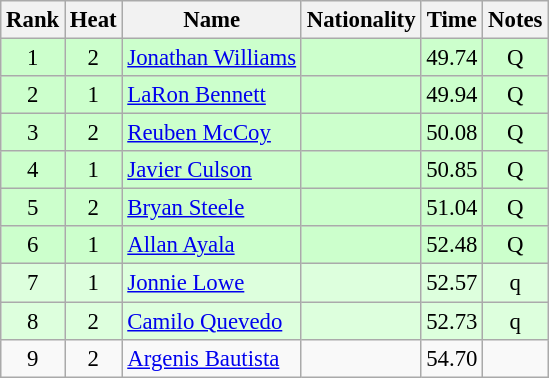<table class="wikitable sortable" style="text-align:center; font-size:95%">
<tr>
<th>Rank</th>
<th>Heat</th>
<th>Name</th>
<th>Nationality</th>
<th>Time</th>
<th>Notes</th>
</tr>
<tr bgcolor=ccffcc>
<td>1</td>
<td>2</td>
<td align=left><a href='#'>Jonathan Williams</a></td>
<td align=left></td>
<td>49.74</td>
<td>Q</td>
</tr>
<tr bgcolor=ccffcc>
<td>2</td>
<td>1</td>
<td align=left><a href='#'>LaRon Bennett</a></td>
<td align=left></td>
<td>49.94</td>
<td>Q</td>
</tr>
<tr bgcolor=ccffcc>
<td>3</td>
<td>2</td>
<td align=left><a href='#'>Reuben McCoy</a></td>
<td align=left></td>
<td>50.08</td>
<td>Q</td>
</tr>
<tr bgcolor=ccffcc>
<td>4</td>
<td>1</td>
<td align=left><a href='#'>Javier Culson</a></td>
<td align=left></td>
<td>50.85</td>
<td>Q</td>
</tr>
<tr bgcolor=ccffcc>
<td>5</td>
<td>2</td>
<td align=left><a href='#'>Bryan Steele</a></td>
<td align=left></td>
<td>51.04</td>
<td>Q</td>
</tr>
<tr bgcolor=ccffcc>
<td>6</td>
<td>1</td>
<td align=left><a href='#'>Allan Ayala</a></td>
<td align=left></td>
<td>52.48</td>
<td>Q</td>
</tr>
<tr bgcolor=ddffdd>
<td>7</td>
<td>1</td>
<td align=left><a href='#'>Jonnie Lowe</a></td>
<td align=left></td>
<td>52.57</td>
<td>q</td>
</tr>
<tr bgcolor=ddffdd>
<td>8</td>
<td>2</td>
<td align=left><a href='#'>Camilo Quevedo</a></td>
<td align=left></td>
<td>52.73</td>
<td>q</td>
</tr>
<tr>
<td>9</td>
<td>2</td>
<td align=left><a href='#'>Argenis Bautista</a></td>
<td align=left></td>
<td>54.70</td>
<td></td>
</tr>
</table>
